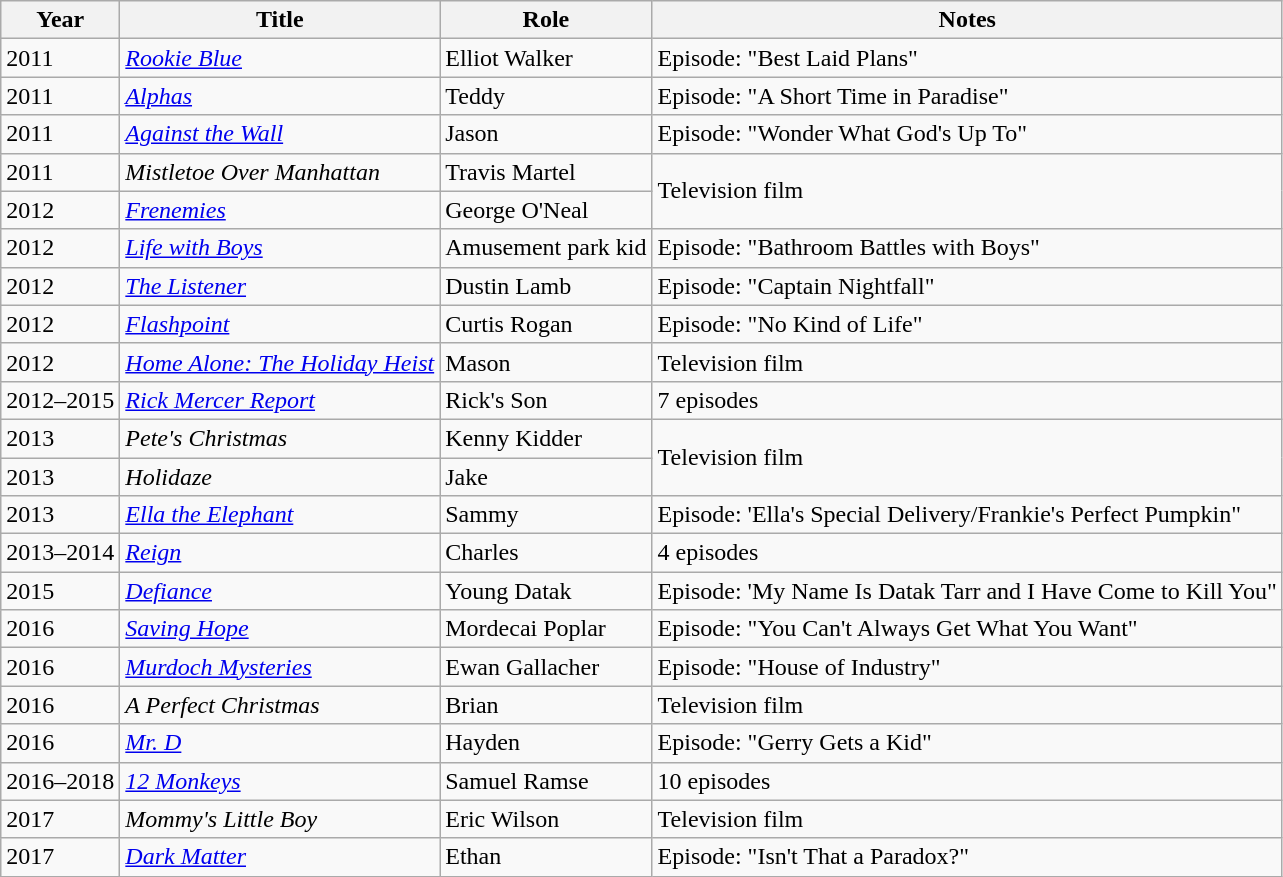<table class="wikitable sortable">
<tr>
<th>Year</th>
<th>Title</th>
<th>Role</th>
<th class="unsortable">Notes</th>
</tr>
<tr>
<td>2011</td>
<td><em><a href='#'>Rookie Blue</a></em></td>
<td>Elliot Walker</td>
<td>Episode: "Best Laid Plans"</td>
</tr>
<tr>
<td>2011</td>
<td><em><a href='#'>Alphas</a></em></td>
<td>Teddy</td>
<td>Episode: "A Short Time in Paradise"</td>
</tr>
<tr>
<td>2011</td>
<td><a href='#'><em>Against the Wall</em></a></td>
<td>Jason</td>
<td>Episode: "Wonder What God's Up To"</td>
</tr>
<tr>
<td>2011</td>
<td><em>Mistletoe Over Manhattan</em></td>
<td>Travis Martel</td>
<td rowspan="2">Television film</td>
</tr>
<tr>
<td>2012</td>
<td><a href='#'><em>Frenemies</em></a></td>
<td>George O'Neal</td>
</tr>
<tr>
<td>2012</td>
<td><em><a href='#'>Life with Boys</a></em></td>
<td>Amusement park kid</td>
<td>Episode: "Bathroom Battles with Boys"</td>
</tr>
<tr>
<td>2012</td>
<td data-sort-value="Listener, The"><a href='#'><em>The Listener</em></a></td>
<td>Dustin Lamb</td>
<td>Episode: "Captain Nightfall"</td>
</tr>
<tr>
<td>2012</td>
<td><a href='#'><em>Flashpoint</em></a></td>
<td>Curtis Rogan</td>
<td>Episode: "No Kind of Life"</td>
</tr>
<tr>
<td>2012</td>
<td><em><a href='#'>Home Alone: The Holiday Heist</a></em></td>
<td>Mason</td>
<td>Television film</td>
</tr>
<tr>
<td>2012–2015</td>
<td><em><a href='#'>Rick Mercer Report</a></em></td>
<td>Rick's Son</td>
<td>7 episodes</td>
</tr>
<tr>
<td>2013</td>
<td><em>Pete's Christmas</em></td>
<td>Kenny Kidder</td>
<td rowspan="2">Television film</td>
</tr>
<tr>
<td>2013</td>
<td><em>Holidaze</em></td>
<td>Jake</td>
</tr>
<tr>
<td>2013</td>
<td><em><a href='#'>Ella the Elephant</a></em></td>
<td>Sammy</td>
<td>Episode: 'Ella's Special Delivery/Frankie's Perfect Pumpkin"</td>
</tr>
<tr>
<td>2013–2014</td>
<td><a href='#'><em>Reign</em></a></td>
<td>Charles</td>
<td>4 episodes</td>
</tr>
<tr>
<td>2015</td>
<td><a href='#'><em>Defiance</em></a></td>
<td>Young Datak</td>
<td>Episode: 'My Name Is Datak Tarr and I Have Come to Kill You"</td>
</tr>
<tr>
<td>2016</td>
<td><em><a href='#'>Saving Hope</a></em></td>
<td>Mordecai Poplar</td>
<td>Episode: "You Can't Always Get What You Want"</td>
</tr>
<tr>
<td>2016</td>
<td><em><a href='#'>Murdoch Mysteries</a></em></td>
<td>Ewan Gallacher</td>
<td>Episode: "House of Industry"</td>
</tr>
<tr>
<td>2016</td>
<td data-sort-value="Perfect Christmas, A"><em>A Perfect Christmas</em></td>
<td>Brian</td>
<td>Television film</td>
</tr>
<tr>
<td>2016</td>
<td><em><a href='#'>Mr. D</a></em></td>
<td>Hayden</td>
<td>Episode: "Gerry Gets a Kid"</td>
</tr>
<tr>
<td>2016–2018</td>
<td><a href='#'><em>12 Monkeys</em></a></td>
<td>Samuel Ramse</td>
<td>10 episodes</td>
</tr>
<tr>
<td>2017</td>
<td><em>Mommy's Little Boy</em></td>
<td>Eric Wilson</td>
<td>Television film</td>
</tr>
<tr>
<td>2017</td>
<td><a href='#'><em>Dark Matter</em></a></td>
<td>Ethan</td>
<td>Episode: "Isn't That a Paradox?"</td>
</tr>
</table>
